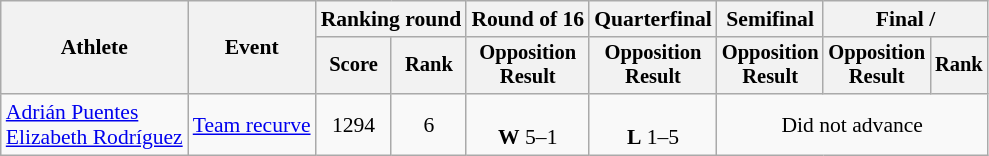<table class=wikitable style=font-size:90%;text-align:center>
<tr>
<th rowspan=2>Athlete</th>
<th rowspan=2>Event</th>
<th colspan=2>Ranking round</th>
<th>Round of 16</th>
<th>Quarterfinal</th>
<th>Semifinal</th>
<th colspan=2>Final / </th>
</tr>
<tr style=font-size:95%>
<th>Score</th>
<th>Rank</th>
<th>Opposition<br>Result</th>
<th>Opposition<br>Result</th>
<th>Opposition<br>Result</th>
<th>Opposition<br>Result</th>
<th>Rank</th>
</tr>
<tr>
<td align=left><a href='#'>Adrián Puentes</a><br><a href='#'>Elizabeth Rodríguez</a></td>
<td align=left><a href='#'>Team recurve</a></td>
<td>1294</td>
<td>6</td>
<td><br><strong>W</strong> 5–1</td>
<td><br><strong>L</strong> 1–5</td>
<td colspan=3>Did not advance</td>
</tr>
</table>
